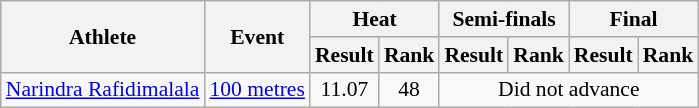<table class="wikitable" style="font-size:90%; text-align:center">
<tr>
<th rowspan="2">Athlete</th>
<th rowspan="2">Event</th>
<th colspan="2">Heat</th>
<th colspan="2">Semi-finals</th>
<th colspan="2">Final</th>
</tr>
<tr>
<th>Result</th>
<th>Rank</th>
<th>Result</th>
<th>Rank</th>
<th>Result</th>
<th>Rank</th>
</tr>
<tr>
<td align="left"><a href='#'>Narindra Rafidimalala</a></td>
<td align="left"><a href='#'>100 metres</a></td>
<td>11.07</td>
<td>48</td>
<td colspan="4">Did not advance</td>
</tr>
</table>
